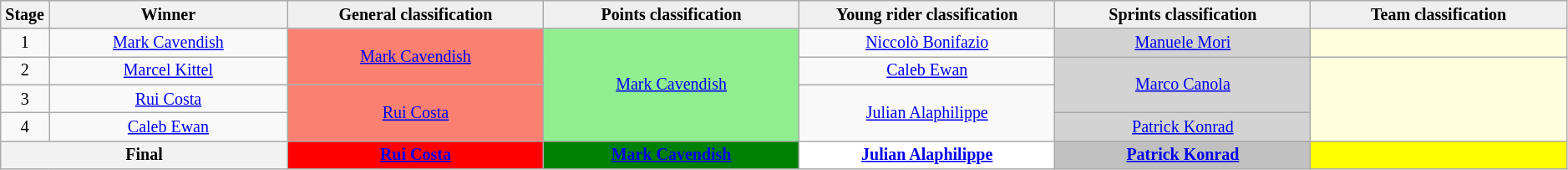<table class="wikitable" style="text-align: center; font-size:smaller;">
<tr style="background:#efefef;">
<th style="width:1%;">Stage</th>
<th style="width:14%;">Winner</th>
<th style="background:#efefef; width:15%;">General classification<br></th>
<th style="background:#efefef; width:15%;">Points classification<br></th>
<th style="background:#efefef; width:15%;">Young rider classification<br></th>
<th style="background:#efefef; width:15%;">Sprints classification<br></th>
<th style="background:#efefef; width:15%;">Team classification</th>
</tr>
<tr>
<td>1</td>
<td><a href='#'>Mark Cavendish</a></td>
<td style="background:salmon;" rowspan=2><a href='#'>Mark Cavendish</a></td>
<td style="background:lightgreen;" rowspan=4><a href='#'>Mark Cavendish</a></td>
<td style="background:offwhite;"><a href='#'>Niccolò Bonifazio</a></td>
<td style="background:lightgrey;"><a href='#'>Manuele Mori</a></td>
<td style="background:lightyellow;"></td>
</tr>
<tr>
<td>2</td>
<td><a href='#'>Marcel Kittel</a></td>
<td style="background:offwhite;"><a href='#'>Caleb Ewan</a></td>
<td style="background:lightgrey;" rowspan=2><a href='#'>Marco Canola</a></td>
<td style="background:lightyellow;" rowspan=3></td>
</tr>
<tr>
<td>3</td>
<td><a href='#'>Rui Costa</a></td>
<td style="background:salmon;" rowspan=2><a href='#'>Rui Costa</a></td>
<td style="background:offwhite;" rowspan=2><a href='#'>Julian Alaphilippe</a></td>
</tr>
<tr>
<td>4</td>
<td><a href='#'>Caleb Ewan</a></td>
<td style="background:lightgrey;"><a href='#'>Patrick Konrad</a></td>
</tr>
<tr>
<th colspan=2>Final</th>
<th style="background:red;"><a href='#'>Rui Costa</a></th>
<th style="background:green;"><a href='#'>Mark Cavendish</a></th>
<th style="background:white;"><a href='#'>Julian Alaphilippe</a></th>
<th style="background:silver;"><a href='#'>Patrick Konrad</a></th>
<th style="background:yellow;"></th>
</tr>
</table>
